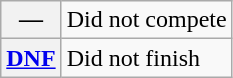<table class="wikitable">
<tr>
<th scope="row">—</th>
<td>Did not compete</td>
</tr>
<tr>
<th scope="row"><a href='#'>DNF</a></th>
<td>Did not finish</td>
</tr>
</table>
